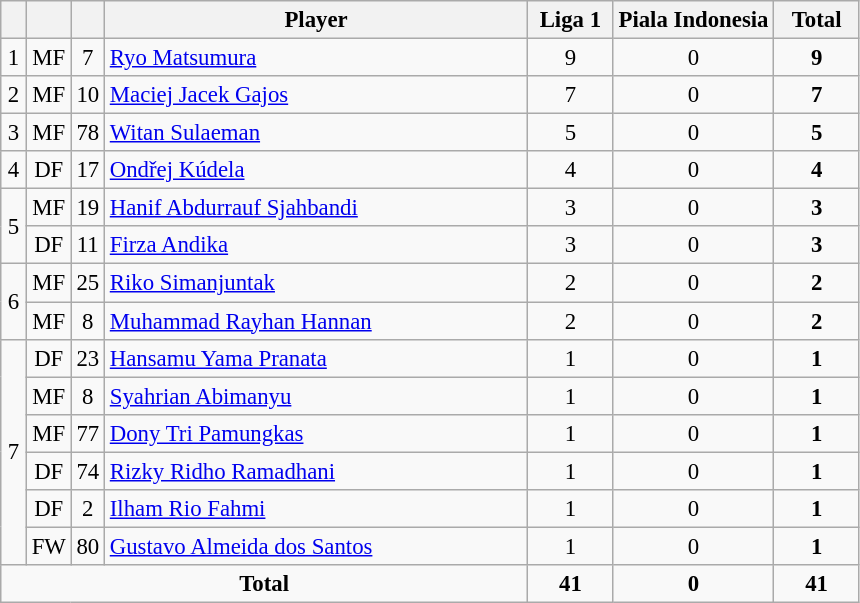<table class="wikitable sortable" style="font-size: 95%; text-align: center;">
<tr>
<th width=10></th>
<th width=10></th>
<th width=10></th>
<th width=275>Player</th>
<th width=50>Liga 1</th>
<th>Piala Indonesia</th>
<th width=50>Total</th>
</tr>
<tr>
<td>1</td>
<td>MF</td>
<td>7</td>
<td align=left> <a href='#'>Ryo Matsumura</a></td>
<td>9</td>
<td>0</td>
<td><strong>9</strong></td>
</tr>
<tr>
<td>2</td>
<td>MF</td>
<td>10</td>
<td align=left> <a href='#'>Maciej Jacek Gajos</a></td>
<td>7</td>
<td>0</td>
<td><strong>7</strong></td>
</tr>
<tr>
<td>3</td>
<td>MF</td>
<td>78</td>
<td align=left> <a href='#'>Witan Sulaeman</a></td>
<td>5</td>
<td>0</td>
<td><strong>5</strong></td>
</tr>
<tr>
<td>4</td>
<td>DF</td>
<td>17</td>
<td align=left> <a href='#'>Ondřej Kúdela</a></td>
<td>4</td>
<td>0</td>
<td><strong>4</strong></td>
</tr>
<tr>
<td rowspan=2>5</td>
<td>MF</td>
<td>19</td>
<td align=left> <a href='#'>Hanif Abdurrauf Sjahbandi</a></td>
<td>3</td>
<td>0</td>
<td><strong>3</strong></td>
</tr>
<tr>
<td>DF</td>
<td>11</td>
<td align=left> <a href='#'>Firza Andika</a></td>
<td>3</td>
<td>0</td>
<td><strong>3</strong></td>
</tr>
<tr>
<td rowspan=2>6</td>
<td>MF</td>
<td>25</td>
<td align=left> <a href='#'>Riko Simanjuntak</a></td>
<td>2</td>
<td>0</td>
<td><strong>2</strong></td>
</tr>
<tr>
<td>MF</td>
<td>8</td>
<td align=left> <a href='#'>Muhammad Rayhan Hannan</a></td>
<td>2</td>
<td>0</td>
<td><strong>2</strong></td>
</tr>
<tr>
<td rowspan=6>7</td>
<td>DF</td>
<td>23</td>
<td align=left> <a href='#'>Hansamu Yama Pranata</a></td>
<td>1</td>
<td>0</td>
<td><strong>1</strong></td>
</tr>
<tr>
<td>MF</td>
<td>8</td>
<td align=left> <a href='#'>Syahrian Abimanyu</a></td>
<td>1</td>
<td>0</td>
<td><strong>1</strong></td>
</tr>
<tr>
<td>MF</td>
<td>77</td>
<td align=left> <a href='#'>Dony Tri Pamungkas</a></td>
<td>1</td>
<td>0</td>
<td><strong>1</strong></td>
</tr>
<tr>
<td>DF</td>
<td>74</td>
<td align=left> <a href='#'>Rizky Ridho Ramadhani</a></td>
<td>1</td>
<td>0</td>
<td><strong>1</strong></td>
</tr>
<tr>
<td>DF</td>
<td>2</td>
<td align=left> <a href='#'>Ilham Rio Fahmi</a></td>
<td>1</td>
<td>0</td>
<td><strong>1</strong></td>
</tr>
<tr>
<td>FW</td>
<td>80</td>
<td align=left> <a href='#'>Gustavo Almeida dos Santos</a></td>
<td>1</td>
<td>0</td>
<td><strong>1</strong></td>
</tr>
<tr class="sortbottom">
<td colspan=4><strong>Total</strong></td>
<td><strong>41</strong></td>
<td><strong>0</strong></td>
<td><strong>41</strong></td>
</tr>
</table>
